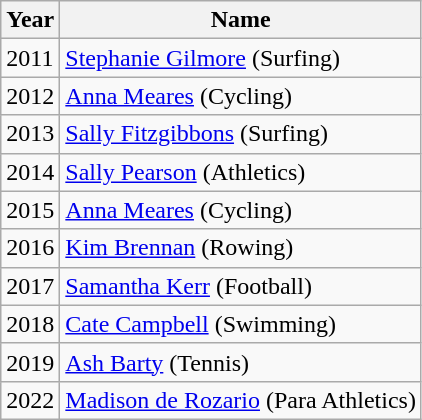<table class="wikitable sortable">
<tr>
<th>Year</th>
<th>Name</th>
</tr>
<tr>
<td>2011</td>
<td><a href='#'>Stephanie Gilmore</a> (Surfing)</td>
</tr>
<tr>
<td>2012</td>
<td><a href='#'>Anna Meares</a> (Cycling)</td>
</tr>
<tr>
<td>2013</td>
<td><a href='#'>Sally Fitzgibbons</a> (Surfing)</td>
</tr>
<tr>
<td>2014</td>
<td><a href='#'>Sally Pearson</a> (Athletics)</td>
</tr>
<tr>
<td>2015</td>
<td><a href='#'>Anna Meares</a> (Cycling)</td>
</tr>
<tr>
<td>2016</td>
<td><a href='#'>Kim Brennan</a> (Rowing)</td>
</tr>
<tr>
<td>2017</td>
<td><a href='#'>Samantha Kerr</a> (Football)</td>
</tr>
<tr>
<td>2018</td>
<td><a href='#'>Cate Campbell</a> (Swimming)</td>
</tr>
<tr>
<td>2019</td>
<td><a href='#'>Ash Barty</a> (Tennis)</td>
</tr>
<tr>
<td>2022</td>
<td><a href='#'>Madison de Rozario</a> (Para Athletics)</td>
</tr>
</table>
